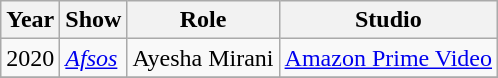<table class="wikitable sortable">
<tr>
<th>Year</th>
<th>Show</th>
<th>Role</th>
<th>Studio</th>
</tr>
<tr>
<td>2020</td>
<td><em><a href='#'>Afsos</a></em></td>
<td>Ayesha Mirani</td>
<td><a href='#'>Amazon Prime Video</a></td>
</tr>
<tr>
</tr>
</table>
